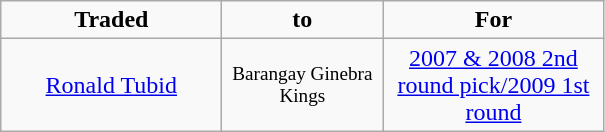<table class="wikitable" style="text-align: center">
<tr>
<td style="width:140px"><strong>Traded</strong></td>
<td style="width:100px"><strong>to</strong></td>
<td style="width:140px"><strong>For</strong></td>
</tr>
<tr style="height:40px">
<td><a href='#'>Ronald Tubid</a></td>
<td style="font-size: 80%">Barangay Ginebra Kings</td>
<td><a href='#'>2007 & 2008 2nd round pick/2009 1st round</a></td>
</tr>
</table>
